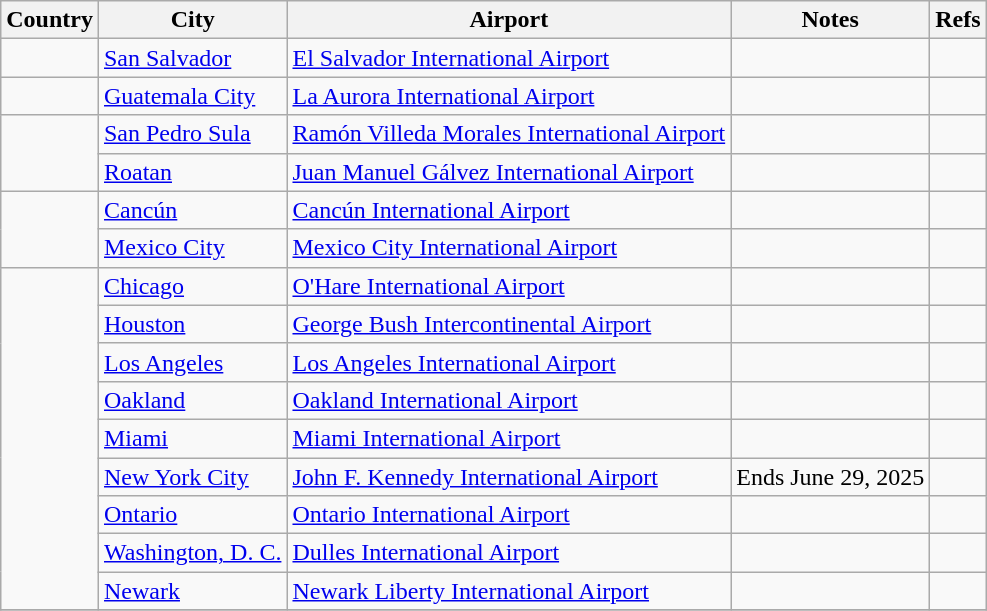<table class="sortable wikitable">
<tr>
<th>Country</th>
<th>City</th>
<th>Airport</th>
<th>Notes</th>
<th>Refs</th>
</tr>
<tr>
<td></td>
<td><a href='#'>San Salvador</a></td>
<td><a href='#'>El Salvador International Airport</a></td>
<td></td>
<td align=center></td>
</tr>
<tr>
<td></td>
<td><a href='#'>Guatemala City</a></td>
<td><a href='#'>La Aurora International Airport</a></td>
<td align=center></td>
<td align=center></td>
</tr>
<tr>
<td rowspan=2></td>
<td><a href='#'>San Pedro Sula</a></td>
<td><a href='#'>Ramón Villeda Morales International Airport</a></td>
<td align=center></td>
<td align=center></td>
</tr>
<tr>
<td><a href='#'>Roatan</a></td>
<td><a href='#'>Juan Manuel Gálvez International Airport</a></td>
<td></td>
<td></td>
</tr>
<tr>
<td rowspan=2></td>
<td><a href='#'>Cancún</a></td>
<td><a href='#'>Cancún International Airport</a></td>
<td align=center></td>
<td align=center></td>
</tr>
<tr>
<td><a href='#'>Mexico City</a></td>
<td><a href='#'>Mexico City International Airport</a></td>
<td align=center></td>
<td align=center></td>
</tr>
<tr>
<td rowspan=9></td>
<td><a href='#'>Chicago</a></td>
<td><a href='#'>O'Hare International Airport</a></td>
<td></td>
<td align=center></td>
</tr>
<tr>
<td><a href='#'>Houston</a></td>
<td><a href='#'>George Bush Intercontinental Airport</a></td>
<td align=center></td>
<td align=center></td>
</tr>
<tr>
<td><a href='#'>Los Angeles</a></td>
<td><a href='#'>Los Angeles International Airport</a></td>
<td align=center></td>
<td align=center></td>
</tr>
<tr>
<td><a href='#'>Oakland</a></td>
<td><a href='#'>Oakland International Airport</a></td>
<td align=center></td>
<td align=center></td>
</tr>
<tr>
<td><a href='#'>Miami</a></td>
<td><a href='#'>Miami International Airport</a></td>
<td align=center></td>
<td align=center></td>
</tr>
<tr>
<td><a href='#'>New York City</a></td>
<td><a href='#'>John F. Kennedy International Airport</a></td>
<td align=center>Ends June 29, 2025</td>
<td align="center"></td>
</tr>
<tr>
<td><a href='#'>Ontario</a></td>
<td><a href='#'>Ontario International Airport</a></td>
<td align=center></td>
<td align=center></td>
</tr>
<tr>
<td><a href='#'>Washington, D. C.</a></td>
<td><a href='#'>Dulles International Airport</a></td>
<td align=center></td>
<td align=center></td>
</tr>
<tr>
<td><a href='#'>Newark</a></td>
<td><a href='#'>Newark Liberty International Airport</a></td>
<td></td>
<td></td>
</tr>
<tr>
</tr>
</table>
